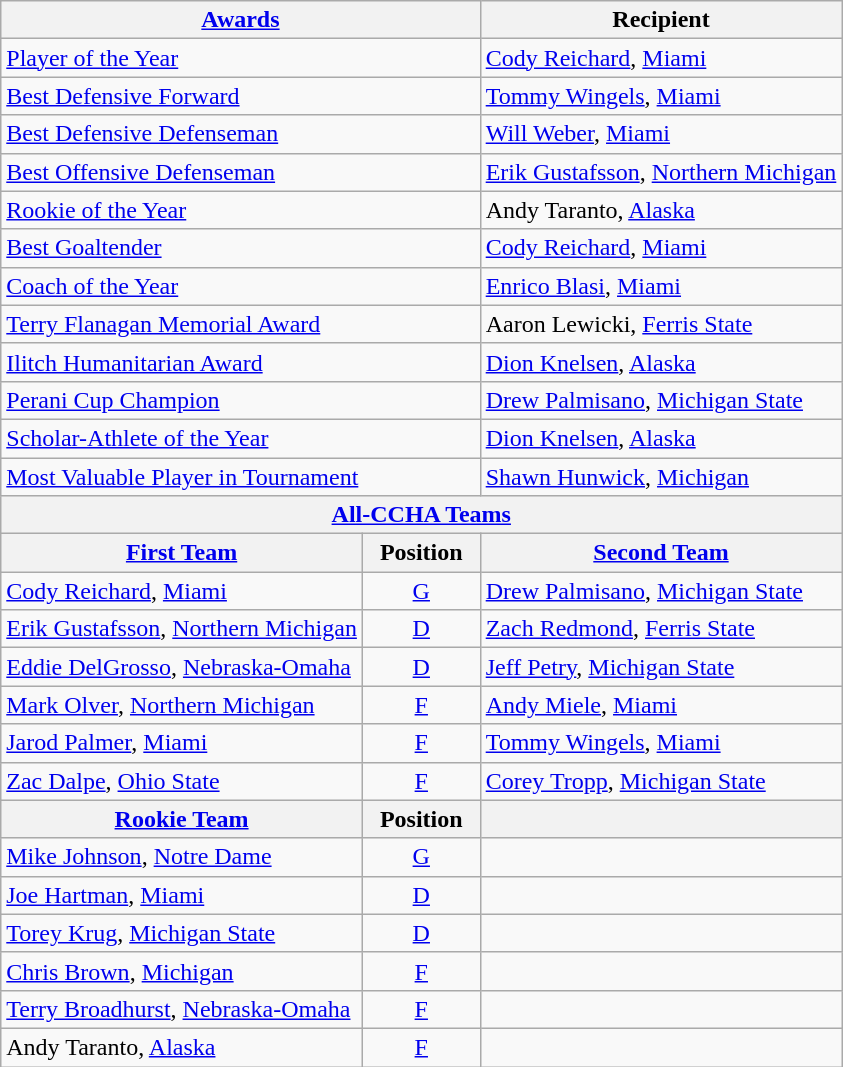<table class="wikitable">
<tr>
<th colspan=2><a href='#'>Awards</a></th>
<th>Recipient</th>
</tr>
<tr>
<td colspan=2><a href='#'>Player of the Year</a></td>
<td><a href='#'>Cody Reichard</a>, <a href='#'>Miami</a></td>
</tr>
<tr>
<td colspan=2><a href='#'>Best Defensive Forward</a></td>
<td><a href='#'>Tommy Wingels</a>, <a href='#'>Miami</a></td>
</tr>
<tr>
<td colspan=2><a href='#'>Best Defensive Defenseman</a></td>
<td><a href='#'>Will Weber</a>, <a href='#'>Miami</a></td>
</tr>
<tr>
<td colspan=2><a href='#'>Best Offensive Defenseman</a></td>
<td><a href='#'>Erik Gustafsson</a>, <a href='#'>Northern Michigan</a></td>
</tr>
<tr>
<td colspan=2><a href='#'>Rookie of the Year</a></td>
<td>Andy Taranto, <a href='#'>Alaska</a></td>
</tr>
<tr>
<td colspan=2><a href='#'>Best Goaltender</a></td>
<td><a href='#'>Cody Reichard</a>, <a href='#'>Miami</a></td>
</tr>
<tr>
<td colspan=2><a href='#'>Coach of the Year</a></td>
<td><a href='#'>Enrico Blasi</a>, <a href='#'>Miami</a></td>
</tr>
<tr>
<td colspan=2><a href='#'>Terry Flanagan Memorial Award</a></td>
<td>Aaron Lewicki, <a href='#'>Ferris State</a></td>
</tr>
<tr>
<td colspan=2><a href='#'>Ilitch Humanitarian Award</a></td>
<td><a href='#'>Dion Knelsen</a>, <a href='#'>Alaska</a></td>
</tr>
<tr>
<td colspan=2><a href='#'>Perani Cup Champion</a></td>
<td><a href='#'>Drew Palmisano</a>, <a href='#'>Michigan State</a></td>
</tr>
<tr>
<td colspan=2><a href='#'>Scholar-Athlete of the Year</a></td>
<td><a href='#'>Dion Knelsen</a>, <a href='#'>Alaska</a></td>
</tr>
<tr>
<td colspan=2><a href='#'>Most Valuable Player in Tournament</a></td>
<td><a href='#'>Shawn Hunwick</a>, <a href='#'>Michigan</a></td>
</tr>
<tr>
<th colspan=3><a href='#'>All-CCHA Teams</a></th>
</tr>
<tr>
<th><a href='#'>First Team</a></th>
<th>  Position  </th>
<th><a href='#'>Second Team</a></th>
</tr>
<tr>
<td><a href='#'>Cody Reichard</a>, <a href='#'>Miami</a></td>
<td align=center><a href='#'>G</a></td>
<td><a href='#'>Drew Palmisano</a>, <a href='#'>Michigan State</a></td>
</tr>
<tr>
<td><a href='#'>Erik Gustafsson</a>, <a href='#'>Northern Michigan</a></td>
<td align=center><a href='#'>D</a></td>
<td><a href='#'>Zach Redmond</a>, <a href='#'>Ferris State</a></td>
</tr>
<tr>
<td><a href='#'>Eddie DelGrosso</a>, <a href='#'>Nebraska-Omaha</a></td>
<td align=center><a href='#'>D</a></td>
<td><a href='#'>Jeff Petry</a>, <a href='#'>Michigan State</a></td>
</tr>
<tr>
<td><a href='#'>Mark Olver</a>, <a href='#'>Northern Michigan</a></td>
<td align=center><a href='#'>F</a></td>
<td><a href='#'>Andy Miele</a>, <a href='#'>Miami</a></td>
</tr>
<tr>
<td><a href='#'>Jarod Palmer</a>, <a href='#'>Miami</a></td>
<td align=center><a href='#'>F</a></td>
<td><a href='#'>Tommy Wingels</a>, <a href='#'>Miami</a></td>
</tr>
<tr>
<td><a href='#'>Zac Dalpe</a>, <a href='#'>Ohio State</a></td>
<td align=center><a href='#'>F</a></td>
<td><a href='#'>Corey Tropp</a>, <a href='#'>Michigan State</a></td>
</tr>
<tr>
<th><a href='#'>Rookie Team</a></th>
<th>  Position  </th>
<th></th>
</tr>
<tr>
<td><a href='#'>Mike Johnson</a>, <a href='#'>Notre Dame</a></td>
<td align=center><a href='#'>G</a></td>
<td></td>
</tr>
<tr>
<td><a href='#'>Joe Hartman</a>, <a href='#'>Miami</a></td>
<td align=center><a href='#'>D</a></td>
<td></td>
</tr>
<tr>
<td><a href='#'>Torey Krug</a>, <a href='#'>Michigan State</a></td>
<td align=center><a href='#'>D</a></td>
<td></td>
</tr>
<tr>
<td><a href='#'>Chris Brown</a>, <a href='#'>Michigan</a></td>
<td align=center><a href='#'>F</a></td>
<td></td>
</tr>
<tr>
<td><a href='#'>Terry Broadhurst</a>, <a href='#'>Nebraska-Omaha</a></td>
<td align=center><a href='#'>F</a></td>
<td></td>
</tr>
<tr>
<td>Andy Taranto, <a href='#'>Alaska</a></td>
<td align=center><a href='#'>F</a></td>
<td></td>
</tr>
</table>
